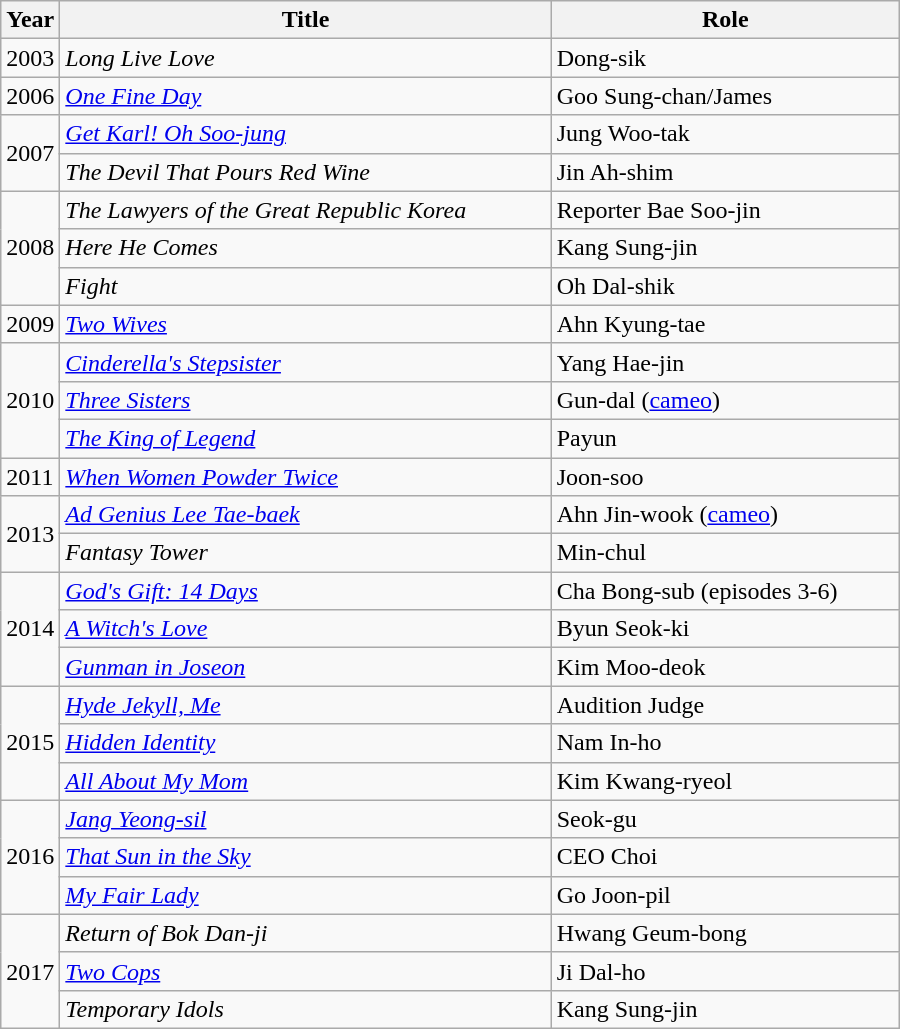<table class="wikitable" style="width:600px">
<tr>
<th width=10>Year</th>
<th>Title</th>
<th>Role</th>
</tr>
<tr>
<td>2003</td>
<td><em>Long Live Love</em></td>
<td>Dong-sik</td>
</tr>
<tr>
<td>2006</td>
<td><em><a href='#'>One Fine Day</a></em></td>
<td>Goo Sung-chan/James</td>
</tr>
<tr>
<td rowspan=2>2007</td>
<td><em><a href='#'>Get Karl! Oh Soo-jung</a></em></td>
<td>Jung Woo-tak</td>
</tr>
<tr>
<td><em>The Devil That Pours Red Wine</em></td>
<td>Jin Ah-shim</td>
</tr>
<tr>
<td rowspan=3>2008</td>
<td><em>The Lawyers of the Great Republic Korea</em></td>
<td>Reporter Bae Soo-jin</td>
</tr>
<tr>
<td><em>Here He Comes</em></td>
<td>Kang Sung-jin</td>
</tr>
<tr>
<td><em>Fight</em></td>
<td>Oh Dal-shik</td>
</tr>
<tr>
<td>2009</td>
<td><em><a href='#'>Two Wives</a></em></td>
<td>Ahn Kyung-tae</td>
</tr>
<tr>
<td rowspan=3>2010</td>
<td><em><a href='#'>Cinderella's Stepsister</a></em></td>
<td>Yang Hae-jin</td>
</tr>
<tr>
<td><em><a href='#'>Three Sisters</a></em></td>
<td>Gun-dal (<a href='#'>cameo</a>)</td>
</tr>
<tr>
<td><em><a href='#'>The King of Legend</a></em></td>
<td>Payun</td>
</tr>
<tr>
<td>2011</td>
<td><em><a href='#'>When Women Powder Twice</a></em></td>
<td>Joon-soo</td>
</tr>
<tr>
<td rowspan=2>2013</td>
<td><em><a href='#'>Ad Genius Lee Tae-baek</a></em></td>
<td>Ahn Jin-wook (<a href='#'>cameo</a>)</td>
</tr>
<tr>
<td><em>Fantasy Tower</em></td>
<td>Min-chul</td>
</tr>
<tr>
<td rowspan=3>2014</td>
<td><em><a href='#'>God's Gift: 14 Days</a></em></td>
<td>Cha Bong-sub (episodes 3-6)</td>
</tr>
<tr>
<td><em><a href='#'>A Witch's Love</a></em></td>
<td>Byun Seok-ki</td>
</tr>
<tr>
<td><em><a href='#'>Gunman in Joseon</a></em></td>
<td>Kim Moo-deok</td>
</tr>
<tr>
<td rowspan=3>2015</td>
<td><em><a href='#'>Hyde Jekyll, Me</a></em></td>
<td>Audition Judge</td>
</tr>
<tr>
<td><em><a href='#'>Hidden Identity</a></em></td>
<td>Nam In-ho</td>
</tr>
<tr>
<td><em><a href='#'>All About My Mom</a></em></td>
<td>Kim Kwang-ryeol</td>
</tr>
<tr>
<td rowspan=3>2016</td>
<td><em><a href='#'>Jang Yeong-sil</a></em></td>
<td>Seok-gu</td>
</tr>
<tr>
<td><em><a href='#'>That Sun in the Sky</a></em></td>
<td>CEO Choi</td>
</tr>
<tr>
<td><em><a href='#'>My Fair Lady</a></em></td>
<td>Go Joon-pil</td>
</tr>
<tr>
<td rowspan=3>2017</td>
<td><em>Return of Bok Dan-ji</em></td>
<td>Hwang Geum-bong</td>
</tr>
<tr>
<td><em><a href='#'>Two Cops</a></em></td>
<td>Ji Dal-ho</td>
</tr>
<tr>
<td><em>Temporary Idols</em></td>
<td>Kang Sung-jin</td>
</tr>
</table>
